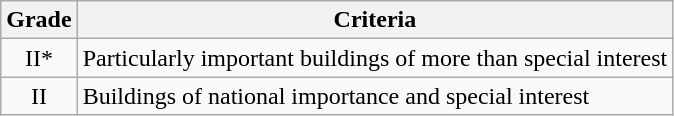<table class="wikitable">
<tr>
<th>Grade</th>
<th>Criteria</th>
</tr>
<tr>
<td align="center" >II*</td>
<td>Particularly important buildings of more than special interest</td>
</tr>
<tr>
<td align="center" >II</td>
<td>Buildings of national importance and special interest</td>
</tr>
</table>
